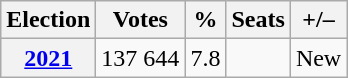<table class="wikitable" style="text-align: right;">
<tr>
<th>Election</th>
<th>Votes</th>
<th>%</th>
<th>Seats</th>
<th>+/–</th>
</tr>
<tr>
<th><a href='#'>2021</a></th>
<td>137 644</td>
<td>7.8</td>
<td></td>
<td>New</td>
</tr>
</table>
